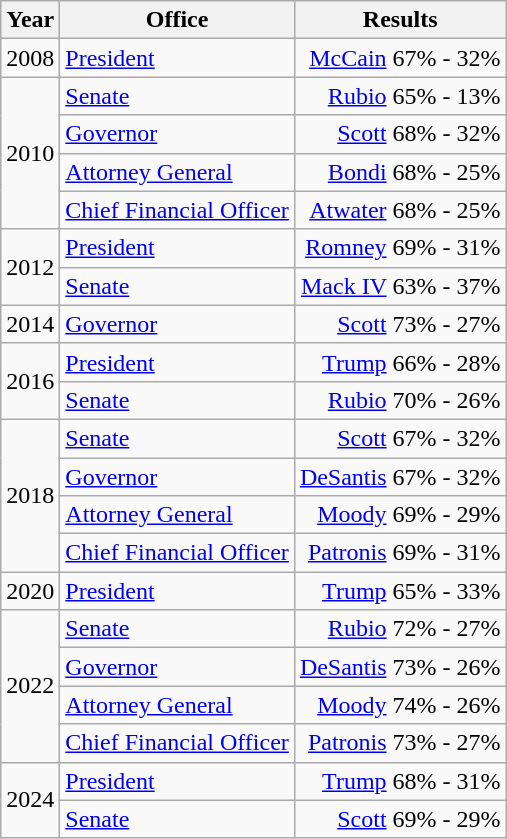<table class=wikitable>
<tr>
<th>Year</th>
<th>Office</th>
<th>Results</th>
</tr>
<tr>
<td>2008</td>
<td><a href='#'>President</a></td>
<td align="right" ><a href='#'>McCain</a> 67% - 32%</td>
</tr>
<tr>
<td rowspan=4>2010</td>
<td><a href='#'>Senate</a></td>
<td align="right" ><a href='#'>Rubio</a> 65% - 13%</td>
</tr>
<tr>
<td><a href='#'>Governor</a></td>
<td align="right" ><a href='#'>Scott</a> 68% - 32%</td>
</tr>
<tr>
<td><a href='#'>Attorney General</a></td>
<td align="right" ><a href='#'>Bondi</a> 68% - 25%</td>
</tr>
<tr>
<td><a href='#'>Chief Financial Officer</a></td>
<td align="right" ><a href='#'>Atwater</a> 68% - 25%</td>
</tr>
<tr>
<td rowspan=2>2012</td>
<td><a href='#'>President</a></td>
<td align="right" ><a href='#'>Romney</a> 69% - 31%</td>
</tr>
<tr>
<td><a href='#'>Senate</a></td>
<td align="right" ><a href='#'>Mack IV</a> 63% - 37%</td>
</tr>
<tr>
<td>2014</td>
<td><a href='#'>Governor</a></td>
<td align="right" ><a href='#'>Scott</a> 73% - 27%</td>
</tr>
<tr>
<td rowspan=2>2016</td>
<td><a href='#'>President</a></td>
<td align="right" ><a href='#'>Trump</a> 66% - 28%</td>
</tr>
<tr>
<td><a href='#'>Senate</a></td>
<td align="right" ><a href='#'>Rubio</a> 70% - 26%</td>
</tr>
<tr>
<td rowspan=4>2018</td>
<td><a href='#'>Senate</a></td>
<td align="right" ><a href='#'>Scott</a> 67% - 32%</td>
</tr>
<tr>
<td><a href='#'>Governor</a></td>
<td align="right" ><a href='#'>DeSantis</a> 67% - 32%</td>
</tr>
<tr>
<td><a href='#'>Attorney General</a></td>
<td align="right" ><a href='#'>Moody</a> 69% - 29%</td>
</tr>
<tr>
<td><a href='#'>Chief Financial Officer</a></td>
<td align="right" ><a href='#'>Patronis</a> 69% - 31%</td>
</tr>
<tr>
<td>2020</td>
<td><a href='#'>President</a></td>
<td align="right" ><a href='#'>Trump</a> 65% - 33%</td>
</tr>
<tr>
<td rowspan=4>2022</td>
<td><a href='#'>Senate</a></td>
<td align="right" ><a href='#'>Rubio</a> 72% - 27%</td>
</tr>
<tr>
<td><a href='#'>Governor</a></td>
<td align="right" ><a href='#'>DeSantis</a> 73% - 26%</td>
</tr>
<tr>
<td><a href='#'>Attorney General</a></td>
<td align="right" ><a href='#'>Moody</a> 74% - 26%</td>
</tr>
<tr>
<td><a href='#'>Chief Financial Officer</a></td>
<td align="right" ><a href='#'>Patronis</a> 73% - 27%</td>
</tr>
<tr>
<td rowspan=2>2024</td>
<td><a href='#'>President</a></td>
<td align="right" ><a href='#'>Trump</a> 68% - 31%</td>
</tr>
<tr>
<td><a href='#'>Senate</a></td>
<td align="right" ><a href='#'>Scott</a> 69% - 29%</td>
</tr>
</table>
